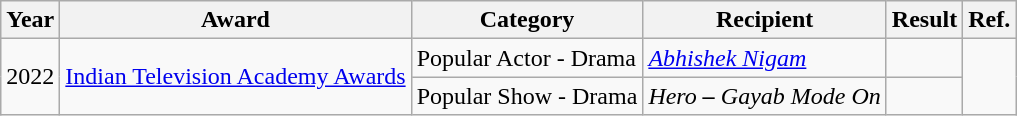<table class="wikitable">
<tr>
<th>Year</th>
<th>Award</th>
<th>Category</th>
<th>Recipient</th>
<th>Result</th>
<th>Ref.</th>
</tr>
<tr>
<td rowspan="2">2022</td>
<td rowspan="2"><a href='#'>Indian Television Academy Awards</a></td>
<td>Popular Actor - Drama</td>
<td><em><a href='#'>Abhishek Nigam</a></em></td>
<td></td>
<td rowspan="2"></td>
</tr>
<tr>
<td>Popular Show - Drama</td>
<td><em>Hero <strong>–</strong> Gayab Mode On</em></td>
<td></td>
</tr>
</table>
